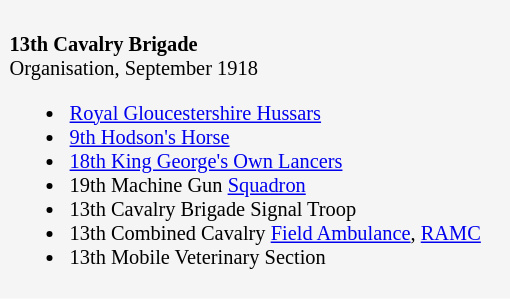<table class="toccolours" style="float: right; margin-left: 1em; margin-right: 1em; font-size: 85%; background:whitesmoke; color:black; width:25em; max-width: 50%;" cellspacing="5">
<tr>
<td style="text-align: left;"><br><strong>13th Cavalry Brigade</strong><br>Organisation, September 1918<ul><li><a href='#'>Royal Gloucestershire Hussars</a></li><li><a href='#'>9th Hodson's Horse</a></li><li><a href='#'>18th King George's Own Lancers</a></li><li>19th Machine Gun <a href='#'>Squadron</a></li><li>13th Cavalry Brigade Signal Troop</li><li>13th Combined Cavalry <a href='#'>Field Ambulance</a>, <a href='#'>RAMC</a></li><li>13th Mobile Veterinary Section</li></ul></td>
</tr>
</table>
